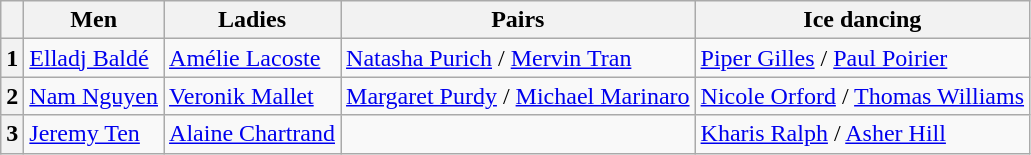<table class="wikitable">
<tr>
<th></th>
<th>Men</th>
<th>Ladies</th>
<th>Pairs</th>
<th>Ice dancing</th>
</tr>
<tr>
<th>1</th>
<td><a href='#'>Elladj Baldé</a></td>
<td><a href='#'>Amélie Lacoste</a></td>
<td><a href='#'>Natasha Purich</a> / <a href='#'>Mervin Tran</a></td>
<td><a href='#'>Piper Gilles</a> / <a href='#'>Paul Poirier</a></td>
</tr>
<tr>
<th>2</th>
<td><a href='#'>Nam Nguyen</a></td>
<td><a href='#'>Veronik Mallet</a></td>
<td><a href='#'>Margaret Purdy</a> / <a href='#'>Michael Marinaro</a></td>
<td><a href='#'>Nicole Orford</a> / <a href='#'>Thomas Williams</a></td>
</tr>
<tr>
<th>3</th>
<td><a href='#'>Jeremy Ten</a></td>
<td><a href='#'>Alaine Chartrand</a></td>
<td></td>
<td><a href='#'>Kharis Ralph</a> / <a href='#'>Asher Hill</a></td>
</tr>
</table>
